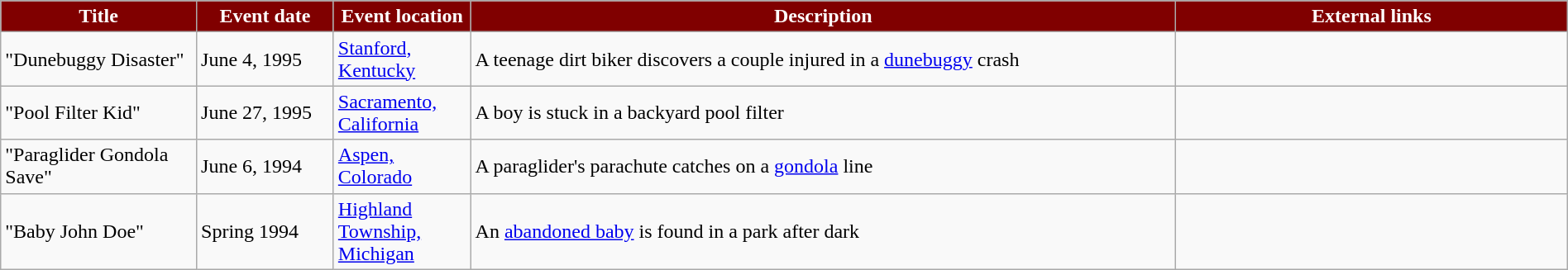<table class="wikitable" style="width: 100%;">
<tr>
<th style="background: #800000; color: #FFFFFF; width: 10%;">Title</th>
<th style="background: #800000; color: #FFFFFF; width: 7%;">Event date</th>
<th style="background: #800000; color: #FFFFFF; width: 7%;">Event location</th>
<th style="background: #800000; color: #FFFFFF; width: 36%;">Description</th>
<th style="background: #800000; color: #FFFFFF; width: 20%;">External links</th>
</tr>
<tr>
<td>"Dunebuggy Disaster"</td>
<td>June 4, 1995</td>
<td><a href='#'>Stanford, Kentucky</a></td>
<td>A teenage dirt biker discovers a couple injured in a <a href='#'>dunebuggy</a> crash</td>
<td></td>
</tr>
<tr>
<td>"Pool Filter Kid"</td>
<td>June 27, 1995</td>
<td><a href='#'>Sacramento, California</a></td>
<td>A boy is stuck in a backyard pool filter</td>
<td></td>
</tr>
<tr>
<td>"Paraglider Gondola Save"</td>
<td>June 6, 1994</td>
<td><a href='#'>Aspen, Colorado</a></td>
<td>A paraglider's parachute catches on a <a href='#'>gondola</a> line</td>
<td></td>
</tr>
<tr>
<td>"Baby John Doe"</td>
<td>Spring 1994</td>
<td><a href='#'>Highland Township, Michigan</a></td>
<td>An <a href='#'>abandoned baby</a> is found in a park after dark</td>
<td></td>
</tr>
</table>
